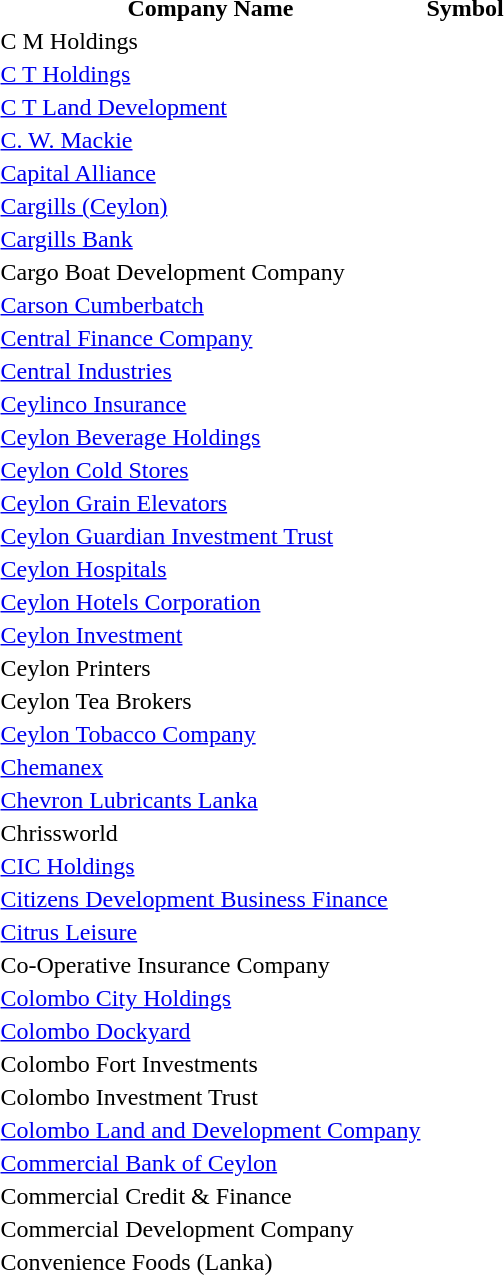<table style="background:transparent;">
<tr>
<th>Company Name</th>
<th>Symbol</th>
</tr>
<tr>
<td>C M Holdings</td>
<td></td>
</tr>
<tr>
<td><a href='#'>C T Holdings</a></td>
<td></td>
</tr>
<tr>
<td><a href='#'>C T Land Development</a></td>
<td></td>
</tr>
<tr>
<td><a href='#'>C. W. Mackie</a></td>
<td></td>
</tr>
<tr>
<td><a href='#'>Capital Alliance</a></td>
<td></td>
</tr>
<tr>
<td><a href='#'>Cargills (Ceylon)</a></td>
<td></td>
</tr>
<tr>
<td><a href='#'>Cargills Bank</a></td>
<td></td>
</tr>
<tr>
<td>Cargo Boat Development Company</td>
<td></td>
</tr>
<tr>
<td><a href='#'>Carson Cumberbatch</a></td>
<td></td>
</tr>
<tr>
<td><a href='#'>Central Finance Company</a></td>
<td></td>
</tr>
<tr>
<td><a href='#'>Central Industries</a></td>
<td></td>
</tr>
<tr>
<td><a href='#'>Ceylinco Insurance</a></td>
<td></td>
</tr>
<tr>
<td><a href='#'>Ceylon Beverage Holdings</a></td>
<td></td>
</tr>
<tr>
<td><a href='#'>Ceylon Cold Stores</a></td>
<td></td>
</tr>
<tr>
<td><a href='#'>Ceylon Grain Elevators</a></td>
<td></td>
</tr>
<tr>
<td><a href='#'>Ceylon Guardian Investment Trust</a></td>
<td></td>
</tr>
<tr>
<td><a href='#'>Ceylon Hospitals</a></td>
<td></td>
</tr>
<tr>
<td><a href='#'>Ceylon Hotels Corporation</a></td>
<td></td>
</tr>
<tr>
<td><a href='#'>Ceylon Investment</a></td>
<td></td>
</tr>
<tr>
<td>Ceylon Printers</td>
<td></td>
</tr>
<tr>
<td>Ceylon Tea Brokers</td>
<td></td>
</tr>
<tr>
<td><a href='#'>Ceylon Tobacco Company</a></td>
<td></td>
</tr>
<tr>
<td><a href='#'>Chemanex</a></td>
<td></td>
</tr>
<tr>
<td><a href='#'>Chevron Lubricants Lanka</a></td>
<td></td>
</tr>
<tr>
<td>Chrissworld</td>
<td></td>
</tr>
<tr>
<td><a href='#'>CIC Holdings</a></td>
<td></td>
</tr>
<tr>
<td><a href='#'>Citizens Development Business Finance</a></td>
<td></td>
</tr>
<tr>
<td><a href='#'>Citrus Leisure</a></td>
<td></td>
</tr>
<tr>
<td>Co-Operative Insurance Company</td>
<td></td>
</tr>
<tr>
<td><a href='#'>Colombo City Holdings</a></td>
<td></td>
</tr>
<tr>
<td><a href='#'>Colombo Dockyard</a></td>
<td></td>
</tr>
<tr>
<td>Colombo Fort Investments</td>
<td></td>
</tr>
<tr>
<td>Colombo Investment Trust</td>
<td></td>
</tr>
<tr>
<td><a href='#'>Colombo Land and Development Company</a></td>
<td></td>
</tr>
<tr>
<td><a href='#'>Commercial Bank of Ceylon</a></td>
<td></td>
</tr>
<tr>
<td>Commercial Credit & Finance</td>
<td></td>
</tr>
<tr>
<td>Commercial Development Company</td>
<td></td>
</tr>
<tr>
<td>Convenience Foods (Lanka)</td>
<td></td>
</tr>
</table>
